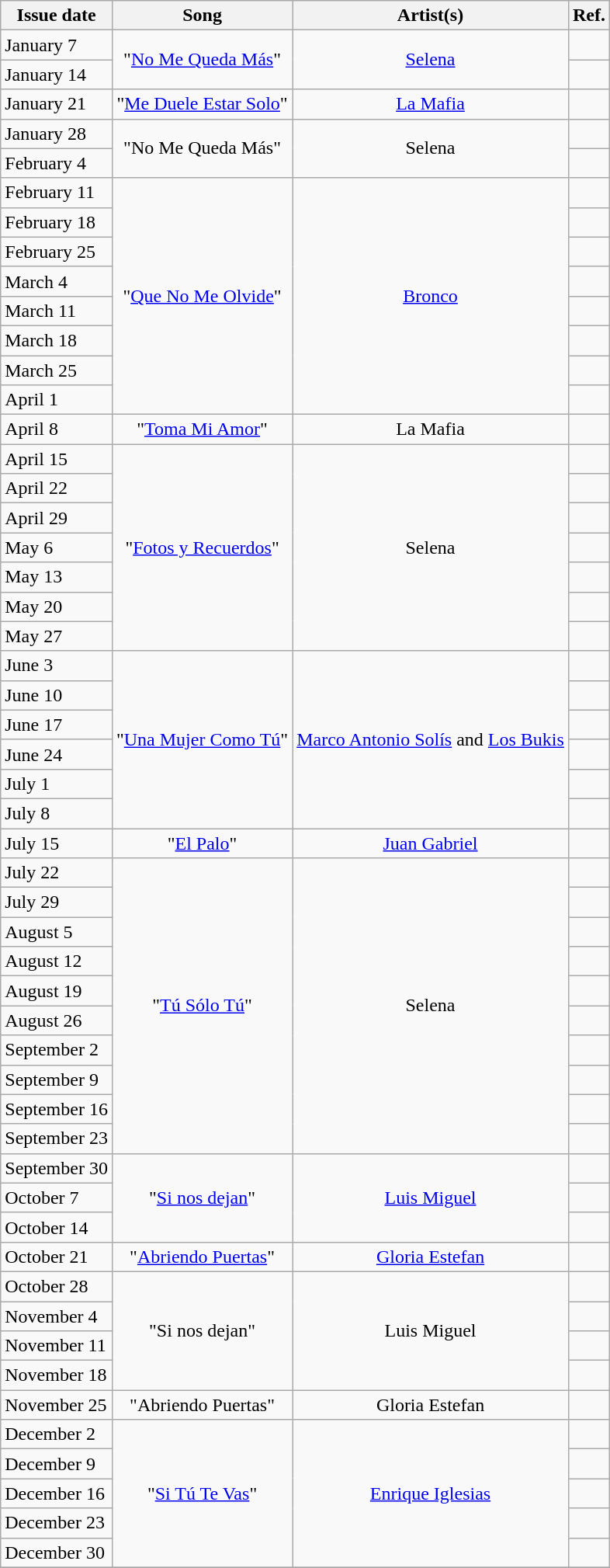<table class="wikitable">
<tr>
<th style="text-align: center;">Issue date</th>
<th style="text-align: center;">Song</th>
<th style="text-align: center;">Artist(s)</th>
<th style="text-align: center;">Ref.</th>
</tr>
<tr>
<td>January 7</td>
<td style="text-align: center;" rowspan="2">"<a href='#'>No Me Queda Más</a>"</td>
<td style="text-align: center;" rowspan="2"><a href='#'>Selena</a></td>
<td style="text-align: center;"></td>
</tr>
<tr>
<td>January 14</td>
<td style="text-align: center;"></td>
</tr>
<tr>
<td>January 21</td>
<td style="text-align: center;">"<a href='#'>Me Duele Estar Solo</a>"</td>
<td style="text-align: center;"><a href='#'>La Mafia</a></td>
<td style="text-align: center;"></td>
</tr>
<tr>
<td>January 28</td>
<td style="text-align: center;" rowspan="2">"No Me Queda Más"</td>
<td style="text-align: center;" rowspan="2">Selena</td>
<td style="text-align: center;"></td>
</tr>
<tr>
<td>February 4</td>
<td style="text-align: center;"></td>
</tr>
<tr>
<td>February 11</td>
<td style="text-align: center;" rowspan="8">"<a href='#'>Que No Me Olvide</a>"</td>
<td style="text-align: center;" rowspan="8"><a href='#'>Bronco</a></td>
<td style="text-align: center;"></td>
</tr>
<tr>
<td>February 18</td>
<td style="text-align: center;"></td>
</tr>
<tr>
<td>February 25</td>
<td style="text-align: center;"></td>
</tr>
<tr>
<td>March 4</td>
<td style="text-align: center;"></td>
</tr>
<tr>
<td>March 11</td>
<td style="text-align: center;"></td>
</tr>
<tr>
<td>March 18</td>
<td style="text-align: center;"></td>
</tr>
<tr>
<td>March 25</td>
<td style="text-align: center;"></td>
</tr>
<tr>
<td>April 1</td>
<td style="text-align: center;"></td>
</tr>
<tr>
<td>April 8</td>
<td style="text-align: center;">"<a href='#'>Toma Mi Amor</a>"</td>
<td style="text-align: center;">La Mafia</td>
<td style="text-align: center;"></td>
</tr>
<tr>
<td>April 15</td>
<td style="text-align: center;" rowspan="7">"<a href='#'>Fotos y Recuerdos</a>"</td>
<td style="text-align: center;" rowspan="7">Selena</td>
<td style="text-align: center;"></td>
</tr>
<tr>
<td>April 22</td>
<td style="text-align: center;"></td>
</tr>
<tr>
<td>April 29</td>
<td style="text-align: center;"></td>
</tr>
<tr>
<td>May 6</td>
<td style="text-align: center;"></td>
</tr>
<tr>
<td>May 13</td>
<td style="text-align: center;"></td>
</tr>
<tr>
<td>May 20</td>
<td style="text-align: center;"></td>
</tr>
<tr>
<td>May 27</td>
<td style="text-align: center;"></td>
</tr>
<tr>
<td>June 3</td>
<td style="text-align: center;" rowspan="6">"<a href='#'>Una Mujer Como Tú</a>"</td>
<td style="text-align: center;" rowspan="6"><a href='#'>Marco Antonio Solís</a> and <a href='#'>Los Bukis</a></td>
<td style="text-align: center;"></td>
</tr>
<tr>
<td>June 10</td>
<td style="text-align: center;"></td>
</tr>
<tr>
<td>June 17</td>
<td style="text-align: center;"></td>
</tr>
<tr>
<td>June 24</td>
<td style="text-align: center;"></td>
</tr>
<tr>
<td>July 1</td>
<td style="text-align: center;"></td>
</tr>
<tr>
<td>July 8</td>
<td style="text-align: center;"></td>
</tr>
<tr>
<td>July 15</td>
<td style="text-align: center;">"<a href='#'>El Palo</a>"</td>
<td style="text-align: center;"><a href='#'>Juan Gabriel</a></td>
<td style="text-align: center;"></td>
</tr>
<tr>
<td>July 22</td>
<td style="text-align: center;" rowspan="10">"<a href='#'>Tú Sólo Tú</a>"</td>
<td style="text-align: center;" rowspan="10">Selena</td>
<td style="text-align: center;"></td>
</tr>
<tr>
<td>July 29</td>
<td style="text-align: center;"></td>
</tr>
<tr>
<td>August 5</td>
<td style="text-align: center;"></td>
</tr>
<tr>
<td>August 12</td>
<td style="text-align: center;"></td>
</tr>
<tr>
<td>August 19</td>
<td style="text-align: center;"></td>
</tr>
<tr>
<td>August 26</td>
<td style="text-align: center;"></td>
</tr>
<tr>
<td>September 2</td>
<td style="text-align: center;"></td>
</tr>
<tr>
<td>September 9</td>
<td style="text-align: center;"></td>
</tr>
<tr>
<td>September 16</td>
<td style="text-align: center;"></td>
</tr>
<tr>
<td>September 23</td>
<td style="text-align: center;"></td>
</tr>
<tr>
<td>September 30</td>
<td style="text-align: center;" rowspan="3">"<a href='#'>Si nos dejan</a>"</td>
<td style="text-align: center;" rowspan="3"><a href='#'>Luis Miguel</a></td>
<td style="text-align: center;"></td>
</tr>
<tr>
<td>October 7</td>
<td style="text-align: center;"></td>
</tr>
<tr>
<td>October 14</td>
<td style="text-align: center;"></td>
</tr>
<tr>
<td>October 21</td>
<td style="text-align: center;">"<a href='#'>Abriendo Puertas</a>"</td>
<td style="text-align: center;"><a href='#'>Gloria Estefan</a></td>
<td style="text-align: center;"></td>
</tr>
<tr>
<td>October 28</td>
<td style="text-align: center;" rowspan="4">"Si nos dejan"</td>
<td style="text-align: center;" rowspan="4">Luis Miguel</td>
<td style="text-align: center;"></td>
</tr>
<tr>
<td>November 4</td>
<td style="text-align: center;"></td>
</tr>
<tr>
<td>November 11</td>
<td style="text-align: center;"></td>
</tr>
<tr>
<td>November 18</td>
<td style="text-align: center;"></td>
</tr>
<tr>
<td>November 25</td>
<td style="text-align: center;">"Abriendo Puertas"</td>
<td style="text-align: center;">Gloria Estefan</td>
<td style="text-align: center;"></td>
</tr>
<tr>
<td>December 2</td>
<td style="text-align: center;" rowspan="5">"<a href='#'>Si Tú Te Vas</a>"</td>
<td style="text-align: center;" rowspan="5"><a href='#'>Enrique Iglesias</a></td>
<td style="text-align: center;"></td>
</tr>
<tr>
<td>December 9</td>
<td style="text-align: center;"></td>
</tr>
<tr>
<td>December 16</td>
<td style="text-align: center;"></td>
</tr>
<tr>
<td>December 23</td>
<td style="text-align: center;"></td>
</tr>
<tr>
<td>December 30</td>
<td style="text-align: center;"></td>
</tr>
<tr>
</tr>
</table>
